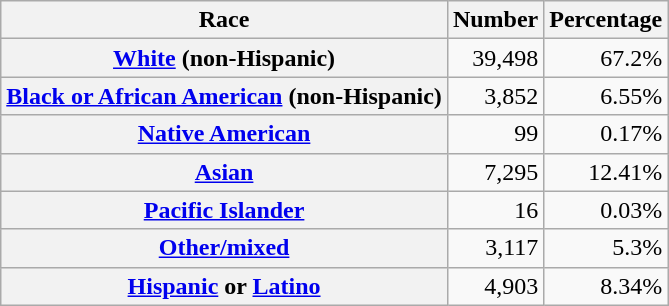<table class="wikitable" style="text-align:right">
<tr>
<th scope="col">Race</th>
<th scope="col">Number</th>
<th scope="col">Percentage</th>
</tr>
<tr>
<th scope="row"><a href='#'>White</a> (non-Hispanic)</th>
<td>39,498</td>
<td>67.2%</td>
</tr>
<tr>
<th scope="row"><a href='#'>Black or African American</a> (non-Hispanic)</th>
<td>3,852</td>
<td>6.55%</td>
</tr>
<tr>
<th scope="row"><a href='#'>Native American</a></th>
<td>99</td>
<td>0.17%</td>
</tr>
<tr>
<th scope="row"><a href='#'>Asian</a></th>
<td>7,295</td>
<td>12.41%</td>
</tr>
<tr>
<th scope="row"><a href='#'>Pacific Islander</a></th>
<td>16</td>
<td>0.03%</td>
</tr>
<tr>
<th scope="row"><a href='#'>Other/mixed</a></th>
<td>3,117</td>
<td>5.3%</td>
</tr>
<tr>
<th scope="row"><a href='#'>Hispanic</a> or <a href='#'>Latino</a></th>
<td>4,903</td>
<td>8.34%</td>
</tr>
</table>
